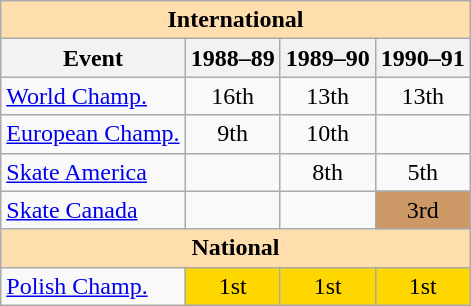<table class="wikitable" style="text-align:center">
<tr>
<th style="background-color: #ffdead; " colspan=4 align=center>International</th>
</tr>
<tr>
<th>Event</th>
<th>1988–89</th>
<th>1989–90</th>
<th>1990–91</th>
</tr>
<tr>
<td align=left><a href='#'>World Champ.</a></td>
<td>16th</td>
<td>13th</td>
<td>13th</td>
</tr>
<tr>
<td align=left><a href='#'>European Champ.</a></td>
<td>9th</td>
<td>10th</td>
<td></td>
</tr>
<tr>
<td align=left><a href='#'>Skate America</a></td>
<td></td>
<td>8th</td>
<td>5th</td>
</tr>
<tr>
<td align=left><a href='#'>Skate Canada</a></td>
<td></td>
<td></td>
<td bgcolor=cc9966>3rd</td>
</tr>
<tr>
<th style="background-color: #ffdead; " colspan=4 align=center>National</th>
</tr>
<tr>
<td align=left><a href='#'>Polish Champ.</a></td>
<td bgcolor=gold>1st</td>
<td bgcolor=gold>1st</td>
<td bgcolor=gold>1st</td>
</tr>
</table>
